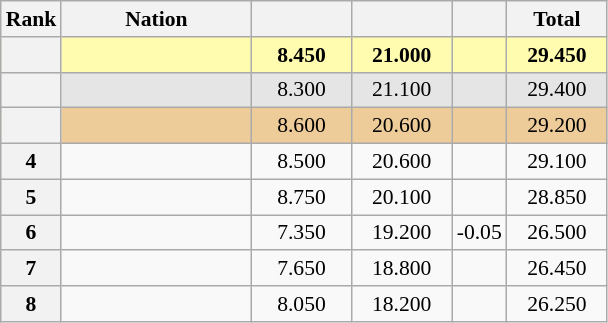<table class="wikitable sortable" style="text-align:center; font-size:90%">
<tr>
<th scope="col" style="width:20px;">Rank</th>
<th ! scope="col" style="width:120px;">Nation</th>
<th ! scope="col" style="width:60px;"></th>
<th ! scope="col" style="width:60px;"></th>
<th ! scope="col" style="width:30px;"></th>
<th ! scope="col" style="width:60px;">Total</th>
</tr>
<tr bgcolor=fffcaf>
<th scope=row></th>
<td align=left></td>
<td><strong>8.450</strong></td>
<td><strong>21.000</strong></td>
<td></td>
<td><strong>29.450</strong></td>
</tr>
<tr bgcolor=e5e5e5>
<th scope=row></th>
<td align=left></td>
<td>8.300</td>
<td>21.100</td>
<td></td>
<td>29.400</td>
</tr>
<tr bgcolor=eecc99>
<th scope=row></th>
<td align=left></td>
<td>8.600</td>
<td>20.600</td>
<td></td>
<td>29.200</td>
</tr>
<tr>
<th scope=row>4</th>
<td align=left></td>
<td>8.500</td>
<td>20.600</td>
<td></td>
<td>29.100</td>
</tr>
<tr>
<th scope=row>5</th>
<td align=left></td>
<td>8.750</td>
<td>20.100</td>
<td></td>
<td>28.850</td>
</tr>
<tr>
<th scope=row>6</th>
<td align=left></td>
<td>7.350</td>
<td>19.200</td>
<td>-0.05</td>
<td>26.500</td>
</tr>
<tr>
<th scope=row>7</th>
<td align=left></td>
<td>7.650</td>
<td>18.800</td>
<td></td>
<td>26.450</td>
</tr>
<tr>
<th scope=row>8</th>
<td align=left></td>
<td>8.050</td>
<td>18.200</td>
<td></td>
<td>26.250</td>
</tr>
</table>
